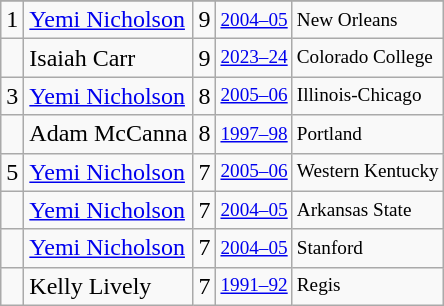<table class="wikitable">
<tr>
</tr>
<tr>
<td>1</td>
<td><a href='#'>Yemi Nicholson</a></td>
<td>9</td>
<td style="font-size:80%;"><a href='#'>2004–05</a></td>
<td style="font-size:80%;">New Orleans</td>
</tr>
<tr>
<td></td>
<td>Isaiah Carr</td>
<td>9</td>
<td style="font-size:80%;"><a href='#'>2023–24</a></td>
<td style="font-size:80%;">Colorado College</td>
</tr>
<tr>
<td>3</td>
<td><a href='#'>Yemi Nicholson</a></td>
<td>8</td>
<td style="font-size:80%;"><a href='#'>2005–06</a></td>
<td style="font-size:80%;">Illinois-Chicago</td>
</tr>
<tr>
<td></td>
<td>Adam McCanna</td>
<td>8</td>
<td style="font-size:80%;"><a href='#'>1997–98</a></td>
<td style="font-size:80%;">Portland</td>
</tr>
<tr>
<td>5</td>
<td><a href='#'>Yemi Nicholson</a></td>
<td>7</td>
<td style="font-size:80%;"><a href='#'>2005–06</a></td>
<td style="font-size:80%;">Western Kentucky</td>
</tr>
<tr>
<td></td>
<td><a href='#'>Yemi Nicholson</a></td>
<td>7</td>
<td style="font-size:80%;"><a href='#'>2004–05</a></td>
<td style="font-size:80%;">Arkansas State</td>
</tr>
<tr>
<td></td>
<td><a href='#'>Yemi Nicholson</a></td>
<td>7</td>
<td style="font-size:80%;"><a href='#'>2004–05</a></td>
<td style="font-size:80%;">Stanford</td>
</tr>
<tr>
<td></td>
<td>Kelly Lively</td>
<td>7</td>
<td style="font-size:80%;"><a href='#'>1991–92</a></td>
<td style="font-size:80%;">Regis</td>
</tr>
</table>
